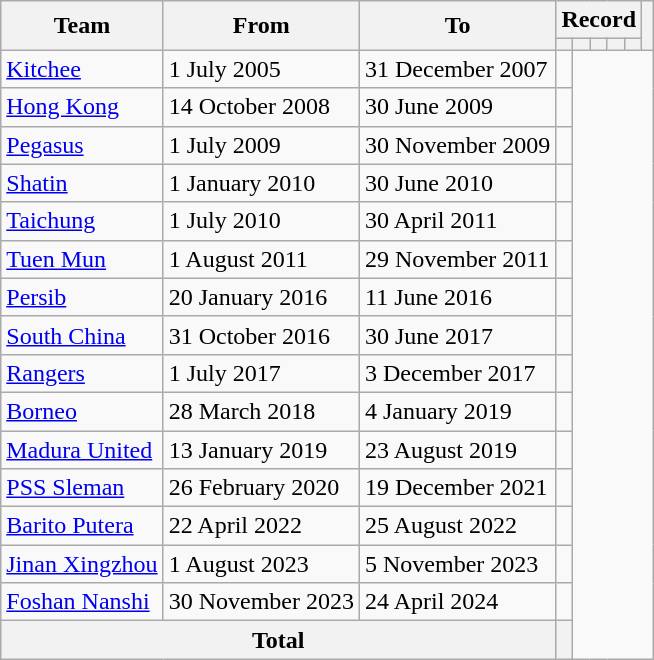<table class="wikitable" style="text-align: center;">
<tr>
<th rowspan=2>Team</th>
<th rowspan=2>From</th>
<th rowspan=2>To</th>
<th colspan=5>Record</th>
<th rowspan=2></th>
</tr>
<tr>
<th></th>
<th></th>
<th></th>
<th></th>
<th></th>
</tr>
<tr>
<td align=left><a href='#'>Kitchee</a></td>
<td align=left>1 July 2005</td>
<td align=left>31 December 2007<br></td>
<td></td>
</tr>
<tr>
<td align=left><a href='#'>Hong Kong</a></td>
<td align=left>14 October 2008</td>
<td align=left>30 June 2009<br></td>
<td></td>
</tr>
<tr>
<td align=left><a href='#'>Pegasus</a></td>
<td align=left>1 July 2009</td>
<td align=left>30 November 2009<br></td>
<td></td>
</tr>
<tr>
<td align=left><a href='#'>Shatin</a></td>
<td align=left>1 January 2010</td>
<td align=left>30 June 2010<br></td>
<td></td>
</tr>
<tr>
<td align=left><a href='#'>Taichung</a></td>
<td align=left>1 July 2010</td>
<td align=left>30 April 2011<br></td>
<td></td>
</tr>
<tr>
<td align=left><a href='#'>Tuen Mun</a></td>
<td align=left>1 August 2011</td>
<td align=left>29 November 2011<br></td>
<td></td>
</tr>
<tr>
<td align=left><a href='#'>Persib</a></td>
<td align=left>20 January 2016</td>
<td align=left>11 June 2016<br></td>
<td></td>
</tr>
<tr>
<td align=left><a href='#'>South China</a></td>
<td align=left>31 October 2016</td>
<td align=left>30 June 2017<br></td>
<td></td>
</tr>
<tr>
<td align=left><a href='#'>Rangers</a></td>
<td align=left>1 July 2017</td>
<td align=left>3 December 2017<br></td>
<td></td>
</tr>
<tr>
<td align=left><a href='#'>Borneo</a></td>
<td align=left>28 March 2018</td>
<td align=left>4 January 2019<br></td>
<td></td>
</tr>
<tr>
<td align=left><a href='#'>Madura United</a></td>
<td align=left>13 January 2019</td>
<td align=left>23 August 2019<br></td>
<td></td>
</tr>
<tr>
<td align=left><a href='#'>PSS Sleman</a></td>
<td align=left>26 February 2020</td>
<td align=left>19 December 2021<br></td>
<td></td>
</tr>
<tr>
<td align=left><a href='#'>Barito Putera</a></td>
<td align=left>22 April 2022</td>
<td align=left>25 August 2022<br></td>
<td></td>
</tr>
<tr>
<td align=left><a href='#'>Jinan Xingzhou</a></td>
<td align=left>1 August 2023</td>
<td align=left>5 November 2023<br></td>
<td></td>
</tr>
<tr>
<td align=left><a href='#'>Foshan Nanshi</a></td>
<td align=left>30 November 2023</td>
<td align=left>24 April 2024<br></td>
<td></td>
</tr>
<tr>
<th colspan="3">Total<br></th>
<th></th>
</tr>
</table>
